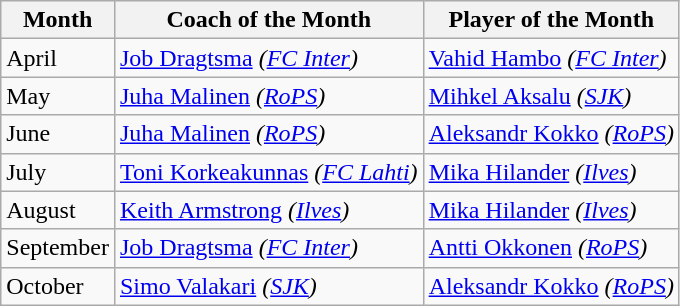<table class="wikitable">
<tr>
<th>Month</th>
<th>Coach of the Month</th>
<th>Player of the Month</th>
</tr>
<tr>
<td>April</td>
<td> <a href='#'>Job Dragtsma</a> <em>(<a href='#'>FC Inter</a>)</em></td>
<td> <a href='#'>Vahid Hambo</a> <em>(<a href='#'>FC Inter</a>)</em></td>
</tr>
<tr>
<td>May</td>
<td> <a href='#'>Juha Malinen</a> <em>(<a href='#'>RoPS</a>)</em></td>
<td> <a href='#'>Mihkel Aksalu</a> <em>(<a href='#'>SJK</a>)</em></td>
</tr>
<tr>
<td>June</td>
<td> <a href='#'>Juha Malinen</a> <em>(<a href='#'>RoPS</a>)</em></td>
<td> <a href='#'>Aleksandr Kokko</a> <em>(<a href='#'>RoPS</a>)</em></td>
</tr>
<tr>
<td>July</td>
<td> <a href='#'>Toni Korkeakunnas</a> <em>(<a href='#'>FC Lahti</a>)</em></td>
<td> <a href='#'>Mika Hilander</a> <em>(<a href='#'>Ilves</a>)</em></td>
</tr>
<tr>
<td>August</td>
<td> <a href='#'>Keith Armstrong</a> <em>(<a href='#'>Ilves</a>)</em></td>
<td> <a href='#'>Mika Hilander</a> <em>(<a href='#'>Ilves</a>)</em></td>
</tr>
<tr>
<td>September</td>
<td> <a href='#'>Job Dragtsma</a> <em>(<a href='#'>FC Inter</a>)</em></td>
<td> <a href='#'>Antti Okkonen</a> <em>(<a href='#'>RoPS</a>)</em></td>
</tr>
<tr>
<td>October</td>
<td> <a href='#'>Simo Valakari</a> <em>(<a href='#'>SJK</a>)</em></td>
<td> <a href='#'>Aleksandr Kokko</a> <em>(<a href='#'>RoPS</a>)</em></td>
</tr>
</table>
